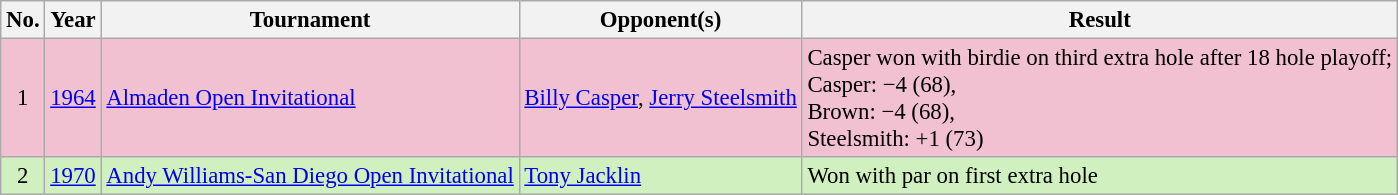<table class="wikitable" style="font-size:95%;">
<tr>
<th>No.</th>
<th>Year</th>
<th>Tournament</th>
<th>Opponent(s)</th>
<th>Result</th>
</tr>
<tr style="background:#F2C1D1;">
<td align=center>1</td>
<td><a href='#'>1964</a></td>
<td><a href='#'>Almaden Open Invitational</a></td>
<td> <a href='#'>Billy Casper</a>,  <a href='#'>Jerry Steelsmith</a></td>
<td>Casper won with birdie on third extra hole after 18 hole playoff;<br>Casper: −4 (68),<br>Brown: −4 (68),<br>Steelsmith: +1 (73)</td>
</tr>
<tr style="background:#D0F0C0;">
<td align=center>2</td>
<td><a href='#'>1970</a></td>
<td><a href='#'>Andy Williams-San Diego Open Invitational</a></td>
<td> <a href='#'>Tony Jacklin</a></td>
<td>Won with par on first extra hole</td>
</tr>
</table>
